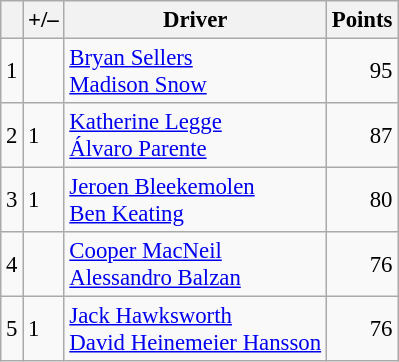<table class="wikitable" style="font-size: 95%;">
<tr>
<th scope="col"></th>
<th scope="col">+/–</th>
<th scope="col">Driver</th>
<th scope="col">Points</th>
</tr>
<tr>
<td align=center>1</td>
<td align="left"></td>
<td> <a href='#'>Bryan Sellers</a><br> <a href='#'>Madison Snow</a></td>
<td align=right>95</td>
</tr>
<tr>
<td align=center>2</td>
<td align="left"> 1</td>
<td> <a href='#'>Katherine Legge</a><br> <a href='#'>Álvaro Parente</a></td>
<td align=right>87</td>
</tr>
<tr>
<td align=center>3</td>
<td align="left"> 1</td>
<td> <a href='#'>Jeroen Bleekemolen</a><br> <a href='#'>Ben Keating</a></td>
<td align=right>80</td>
</tr>
<tr>
<td align=center>4</td>
<td align="left"></td>
<td> <a href='#'>Cooper MacNeil</a><br> <a href='#'>Alessandro Balzan</a></td>
<td align=right>76</td>
</tr>
<tr>
<td align=center>5</td>
<td align="left"> 1</td>
<td> <a href='#'>Jack Hawksworth</a><br> <a href='#'>David Heinemeier Hansson</a></td>
<td align=right>76</td>
</tr>
</table>
